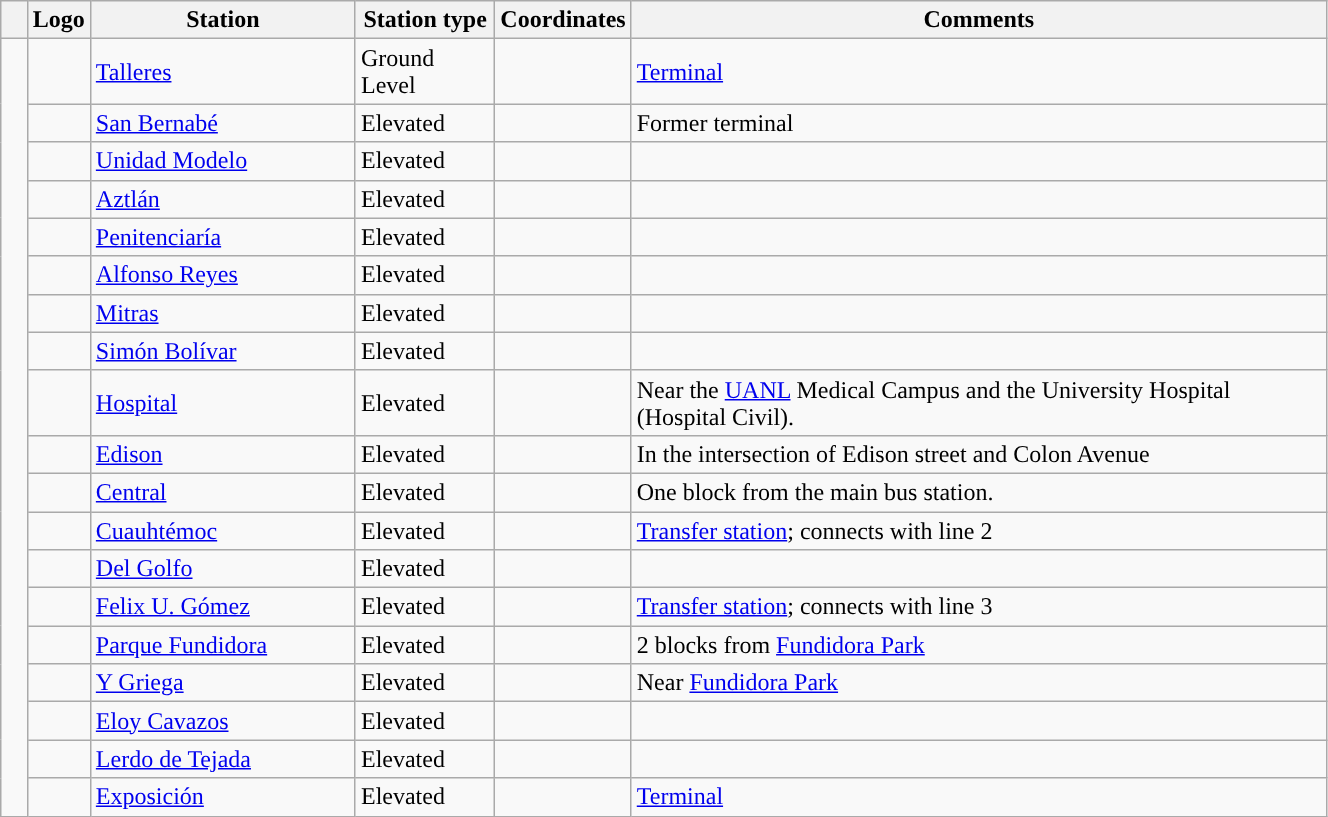<table style="width:70%;" class="wikitable">
<tr>
<th></th>
<th>Logo</th>
<th>Station</th>
<th>Station type</th>
<th>Coordinates</th>
<th>Comments</th>
</tr>
<tr>
<td rowspan="19" style="width:2%; background:#"> </td>
<td></td>
<td style="width:20%;"><a href='#'>Talleres</a></td>
<td>Ground Level</td>
<td></td>
<td><a href='#'>Terminal</a></td>
</tr>
<tr>
<td></td>
<td><a href='#'>San Bernabé</a></td>
<td>Elevated</td>
<td></td>
<td>Former terminal</td>
</tr>
<tr>
<td></td>
<td><a href='#'>Unidad Modelo</a></td>
<td>Elevated</td>
<td></td>
<td></td>
</tr>
<tr>
<td></td>
<td><a href='#'>Aztlán</a></td>
<td>Elevated</td>
<td></td>
<td></td>
</tr>
<tr>
<td></td>
<td><a href='#'>Penitenciaría</a></td>
<td>Elevated</td>
<td></td>
<td></td>
</tr>
<tr>
<td></td>
<td><a href='#'>Alfonso Reyes</a></td>
<td>Elevated</td>
<td></td>
<td></td>
</tr>
<tr>
<td></td>
<td><a href='#'>Mitras</a></td>
<td>Elevated</td>
<td></td>
<td></td>
</tr>
<tr>
<td></td>
<td><a href='#'>Simón Bolívar</a></td>
<td>Elevated</td>
<td></td>
<td></td>
</tr>
<tr>
<td></td>
<td><a href='#'>Hospital</a></td>
<td>Elevated</td>
<td></td>
<td>Near the <a href='#'>UANL</a> Medical Campus and the University Hospital (Hospital Civil).</td>
</tr>
<tr>
<td></td>
<td><a href='#'>Edison</a></td>
<td>Elevated</td>
<td></td>
<td>In the intersection of Edison street and Colon Avenue</td>
</tr>
<tr>
<td></td>
<td><a href='#'>Central</a></td>
<td>Elevated</td>
<td></td>
<td>One block from the main bus station.</td>
</tr>
<tr>
<td></td>
<td><a href='#'>Cuauhtémoc</a></td>
<td>Elevated</td>
<td></td>
<td><a href='#'>Transfer station</a>; connects with line 2</td>
</tr>
<tr>
<td></td>
<td><a href='#'>Del Golfo</a></td>
<td>Elevated</td>
<td></td>
<td></td>
</tr>
<tr>
<td></td>
<td><a href='#'>Felix U. Gómez</a></td>
<td>Elevated</td>
<td></td>
<td><a href='#'>Transfer station</a>; connects with line 3</td>
</tr>
<tr>
<td></td>
<td><a href='#'>Parque Fundidora</a></td>
<td>Elevated</td>
<td></td>
<td>2 blocks from <a href='#'>Fundidora Park</a></td>
</tr>
<tr>
<td></td>
<td><a href='#'>Y Griega</a></td>
<td>Elevated</td>
<td></td>
<td>Near <a href='#'>Fundidora Park</a></td>
</tr>
<tr>
<td></td>
<td><a href='#'>Eloy Cavazos</a></td>
<td>Elevated</td>
<td></td>
<td></td>
</tr>
<tr>
<td></td>
<td><a href='#'>Lerdo de Tejada</a></td>
<td>Elevated</td>
<td></td>
<td></td>
</tr>
<tr>
<td></td>
<td><a href='#'>Exposición</a></td>
<td>Elevated</td>
<td></td>
<td><a href='#'>Terminal</a></td>
</tr>
</table>
